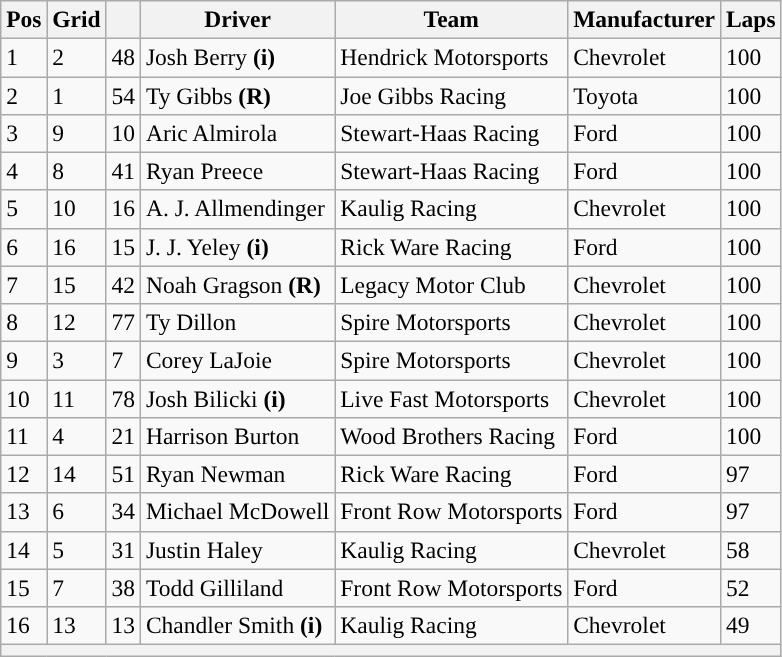<table class="wikitable" style="font-size:98%">
<tr>
<th>Pos</th>
<th>Grid</th>
<th></th>
<th>Driver</th>
<th>Team</th>
<th>Manufacturer</th>
<th>Laps</th>
</tr>
<tr>
<td>1</td>
<td>2</td>
<td>48</td>
<td>Josh Berry <strong>(i)</strong></td>
<td>Hendrick Motorsports</td>
<td>Chevrolet</td>
<td>100</td>
</tr>
<tr>
<td>2</td>
<td>1</td>
<td>54</td>
<td>Ty Gibbs <strong>(R)</strong></td>
<td>Joe Gibbs Racing</td>
<td>Toyota</td>
<td>100</td>
</tr>
<tr>
<td>3</td>
<td>9</td>
<td>10</td>
<td>Aric Almirola</td>
<td>Stewart-Haas Racing</td>
<td>Ford</td>
<td>100</td>
</tr>
<tr>
<td>4</td>
<td>8</td>
<td>41</td>
<td>Ryan Preece</td>
<td>Stewart-Haas Racing</td>
<td>Ford</td>
<td>100</td>
</tr>
<tr>
<td>5</td>
<td>10</td>
<td>16</td>
<td>A. J. Allmendinger</td>
<td>Kaulig Racing</td>
<td>Chevrolet</td>
<td>100</td>
</tr>
<tr>
<td>6</td>
<td>16</td>
<td>15</td>
<td>J. J. Yeley <strong>(i)</strong></td>
<td>Rick Ware Racing</td>
<td>Ford</td>
<td>100</td>
</tr>
<tr>
<td>7</td>
<td>15</td>
<td>42</td>
<td>Noah Gragson <strong>(R)</strong></td>
<td>Legacy Motor Club</td>
<td>Chevrolet</td>
<td>100</td>
</tr>
<tr>
<td>8</td>
<td>12</td>
<td>77</td>
<td>Ty Dillon</td>
<td>Spire Motorsports</td>
<td>Chevrolet</td>
<td>100</td>
</tr>
<tr>
<td>9</td>
<td>3</td>
<td>7</td>
<td>Corey LaJoie</td>
<td>Spire Motorsports</td>
<td>Chevrolet</td>
<td>100</td>
</tr>
<tr>
<td>10</td>
<td>11</td>
<td>78</td>
<td>Josh Bilicki <strong>(i)</strong></td>
<td>Live Fast Motorsports</td>
<td>Chevrolet</td>
<td>100</td>
</tr>
<tr>
<td>11</td>
<td>4</td>
<td>21</td>
<td>Harrison Burton</td>
<td>Wood Brothers Racing</td>
<td>Ford</td>
<td>100</td>
</tr>
<tr>
<td>12</td>
<td>14</td>
<td>51</td>
<td>Ryan Newman</td>
<td>Rick Ware Racing</td>
<td>Ford</td>
<td>97</td>
</tr>
<tr>
<td>13</td>
<td>6</td>
<td>34</td>
<td>Michael McDowell</td>
<td>Front Row Motorsports</td>
<td>Ford</td>
<td>97</td>
</tr>
<tr>
<td>14</td>
<td>5</td>
<td>31</td>
<td>Justin Haley</td>
<td>Kaulig Racing</td>
<td>Chevrolet</td>
<td>58</td>
</tr>
<tr>
<td>15</td>
<td>7</td>
<td>38</td>
<td>Todd Gilliland</td>
<td>Front Row Motorsports</td>
<td>Ford</td>
<td>52</td>
</tr>
<tr>
<td>16</td>
<td>13</td>
<td>13</td>
<td>Chandler Smith <strong>(i)</strong></td>
<td>Kaulig Racing</td>
<td>Chevrolet</td>
<td>49</td>
</tr>
<tr>
<th colspan="7"></th>
</tr>
</table>
